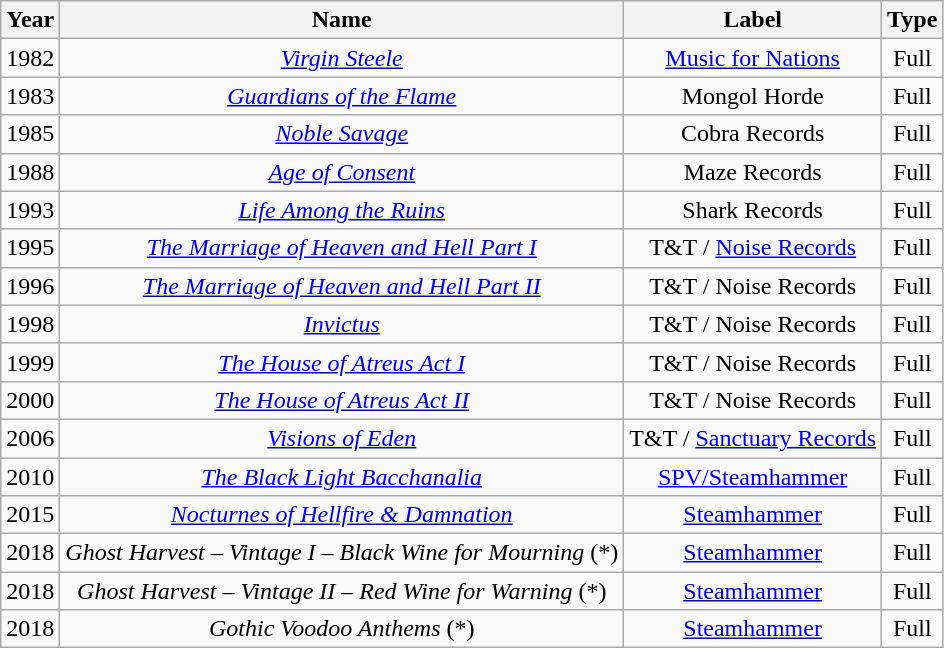<table class="wikitable" style="text-align:center">
<tr>
<th>Year</th>
<th>Name</th>
<th>Label</th>
<th>Type</th>
</tr>
<tr>
<td>1982</td>
<td><em><a href='#'>Virgin Steele</a></em></td>
<td><a href='#'>Music for Nations</a></td>
<td>Full</td>
</tr>
<tr>
<td>1983</td>
<td><em><a href='#'>Guardians of the Flame</a></em></td>
<td>Mongol Horde</td>
<td>Full</td>
</tr>
<tr>
<td>1985</td>
<td><em><a href='#'>Noble Savage</a></em></td>
<td>Cobra Records</td>
<td>Full</td>
</tr>
<tr>
<td>1988</td>
<td><em><a href='#'>Age of Consent</a></em></td>
<td>Maze Records</td>
<td>Full</td>
</tr>
<tr>
<td>1993</td>
<td><em><a href='#'>Life Among the Ruins</a></em></td>
<td>Shark Records</td>
<td>Full</td>
</tr>
<tr>
<td>1995</td>
<td><em><a href='#'>The Marriage of Heaven and Hell Part I</a></em></td>
<td>T&T / <a href='#'>Noise Records</a></td>
<td>Full</td>
</tr>
<tr>
<td>1996</td>
<td><em><a href='#'>The Marriage of Heaven and Hell Part II</a></em></td>
<td>T&T / Noise Records</td>
<td>Full</td>
</tr>
<tr>
<td>1998</td>
<td><em><a href='#'>Invictus</a></em></td>
<td>T&T / Noise Records</td>
<td>Full</td>
</tr>
<tr>
<td>1999</td>
<td><em><a href='#'>The House of Atreus Act I</a></em></td>
<td>T&T / Noise Records</td>
<td>Full</td>
</tr>
<tr>
<td>2000</td>
<td><em><a href='#'>The House of Atreus Act II</a></em></td>
<td>T&T / Noise Records</td>
<td>Full</td>
</tr>
<tr>
<td>2006</td>
<td><em><a href='#'>Visions of Eden</a></em></td>
<td>T&T / <a href='#'>Sanctuary Records</a></td>
<td>Full</td>
</tr>
<tr>
<td>2010</td>
<td><em><a href='#'>The Black Light Bacchanalia</a></em></td>
<td><a href='#'>SPV/Steamhammer</a></td>
<td>Full</td>
</tr>
<tr>
<td>2015</td>
<td><em><a href='#'>Nocturnes of Hellfire & Damnation</a></em></td>
<td><a href='#'>Steamhammer</a></td>
<td>Full</td>
</tr>
<tr>
<td>2018</td>
<td><em>Ghost Harvest – Vintage I – Black Wine for Mourning</em> (*)</td>
<td><a href='#'>Steamhammer</a></td>
<td>Full</td>
</tr>
<tr>
<td>2018</td>
<td><em>Ghost Harvest – Vintage II – Red Wine for Warning</em> (*)</td>
<td><a href='#'>Steamhammer</a></td>
<td>Full</td>
</tr>
<tr>
<td>2018</td>
<td><em>Gothic Voodoo Anthems</em> (*)</td>
<td><a href='#'>Steamhammer</a></td>
<td>Full</td>
</tr>
</table>
